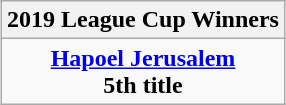<table class=wikitable style="text-align:center; margin:auto">
<tr>
<th>2019 League Cup Winners</th>
</tr>
<tr>
<td><strong><a href='#'>Hapoel Jerusalem</a></strong> <br> <strong>5th title</strong></td>
</tr>
</table>
